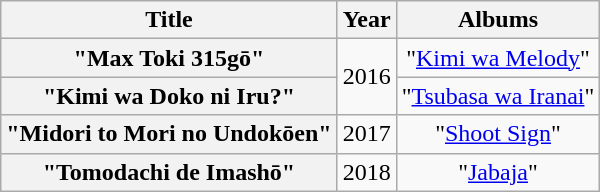<table class="wikitable plainrowheaders" style="text-align:center;">
<tr>
<th>Title</th>
<th>Year</th>
<th>Albums</th>
</tr>
<tr>
<th scope="row">"Max Toki 315gō" </th>
<td rowspan="2">2016</td>
<td>"<a href='#'>Kimi wa Melody</a>"</td>
</tr>
<tr>
<th scope="row">"Kimi wa Doko ni Iru?" </th>
<td>"<a href='#'>Tsubasa wa Iranai</a>"</td>
</tr>
<tr>
<th scope="row">"Midori to Mori no Undokōen" </th>
<td>2017</td>
<td>"<a href='#'>Shoot Sign</a>"</td>
</tr>
<tr>
<th scope="row">"Tomodachi de Imashō" </th>
<td>2018</td>
<td>"<a href='#'>Jabaja</a>"</td>
</tr>
</table>
